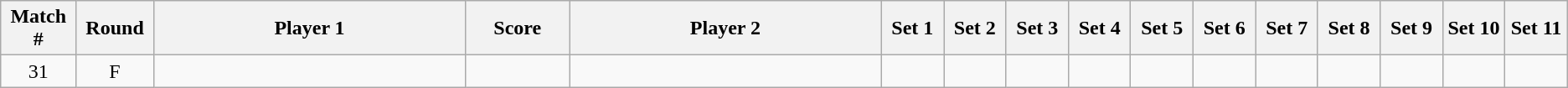<table class="wikitable">
<tr>
<th width="2%">Match #</th>
<th width="2%">Round</th>
<th width="15%">Player 1</th>
<th width="5%">Score</th>
<th width="15%">Player 2</th>
<th width="3%">Set 1</th>
<th width="3%">Set 2</th>
<th width="3%">Set 3</th>
<th width="3%">Set 4</th>
<th width="3%">Set 5</th>
<th width="3%">Set 6</th>
<th width="3%">Set 7</th>
<th width="3%">Set 8</th>
<th width="3%">Set 9</th>
<th width="3%">Set 10</th>
<th width="3%">Set 11</th>
</tr>
<tr style=text-align:center;>
<td>31</td>
<td>F</td>
<td></td>
<td></td>
<td></td>
<td></td>
<td></td>
<td></td>
<td></td>
<td></td>
<td></td>
<td></td>
<td></td>
<td></td>
<td></td>
<td></td>
</tr>
</table>
